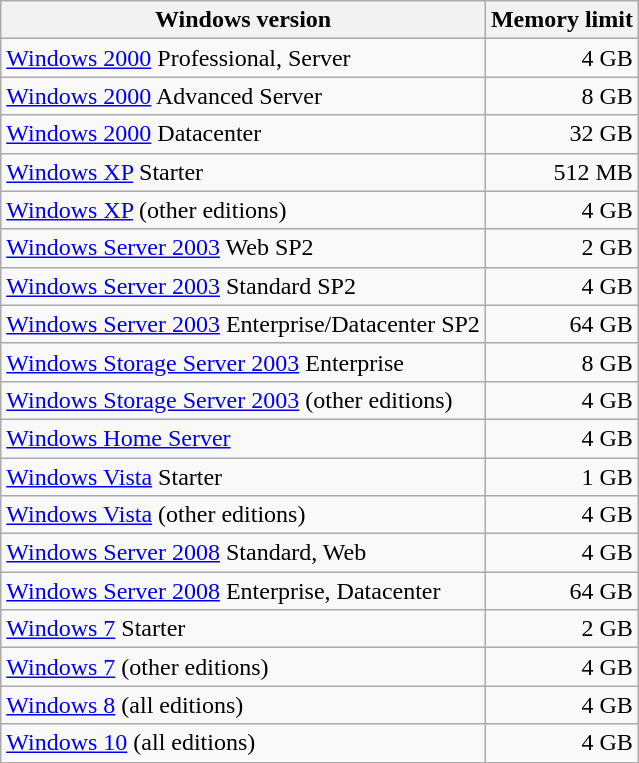<table class="wikitable sortable">
<tr>
<th>Windows version</th>
<th data-sort-type=number>Memory limit</th>
</tr>
<tr>
<td><a href='#'>Windows 2000</a> Professional, Server</td>
<td style="text-align:right;">4 GB</td>
</tr>
<tr>
<td><a href='#'>Windows 2000</a> Advanced Server</td>
<td style="text-align:right;">8 GB</td>
</tr>
<tr>
<td><a href='#'>Windows 2000</a> Datacenter</td>
<td style="text-align:right;">32 GB</td>
</tr>
<tr>
<td><a href='#'>Windows XP</a> Starter</td>
<td style="text-align:right;">512 MB</td>
</tr>
<tr>
<td><a href='#'>Windows XP</a> (other editions)</td>
<td style="text-align:right;">4 GB</td>
</tr>
<tr>
<td><a href='#'>Windows Server 2003</a> Web SP2</td>
<td style="text-align:right;">2 GB</td>
</tr>
<tr>
<td><a href='#'>Windows Server 2003</a> Standard SP2</td>
<td style="text-align:right;">4 GB</td>
</tr>
<tr>
<td><a href='#'>Windows Server 2003</a> Enterprise/Datacenter SP2</td>
<td style="text-align:right;">64 GB</td>
</tr>
<tr>
<td><a href='#'>Windows Storage Server 2003</a> Enterprise</td>
<td style="text-align:right;">8 GB</td>
</tr>
<tr>
<td><a href='#'>Windows Storage Server 2003</a> (other editions)</td>
<td style="text-align:right;">4 GB</td>
</tr>
<tr>
<td><a href='#'>Windows Home Server</a></td>
<td style="text-align:right;">4 GB</td>
</tr>
<tr>
<td><a href='#'>Windows Vista</a> Starter</td>
<td style="text-align:right;">1 GB</td>
</tr>
<tr>
<td><a href='#'>Windows Vista</a> (other editions)</td>
<td style="text-align:right;">4 GB</td>
</tr>
<tr>
<td><a href='#'>Windows Server 2008</a> Standard, Web</td>
<td style="text-align:right;">4 GB</td>
</tr>
<tr>
<td><a href='#'>Windows Server 2008</a> Enterprise, Datacenter</td>
<td style="text-align:right;">64 GB</td>
</tr>
<tr>
<td><a href='#'>Windows 7</a> Starter</td>
<td style="text-align:right;">2 GB</td>
</tr>
<tr>
<td><a href='#'>Windows 7</a> (other editions)</td>
<td style="text-align:right;">4 GB</td>
</tr>
<tr>
<td><a href='#'>Windows 8</a> (all editions)</td>
<td style="text-align:right;">4 GB</td>
</tr>
<tr>
<td><a href='#'>Windows 10</a> (all editions)</td>
<td style="text-align:right;">4 GB</td>
</tr>
</table>
